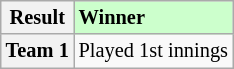<table style="margin-right:0; font-size:85%" class="wikitable">
<tr>
<th>Result</th>
<td style="background:#cfc"><strong>Winner</strong></td>
</tr>
<tr>
<th>Team 1</th>
<td>Played 1st innings</td>
</tr>
</table>
